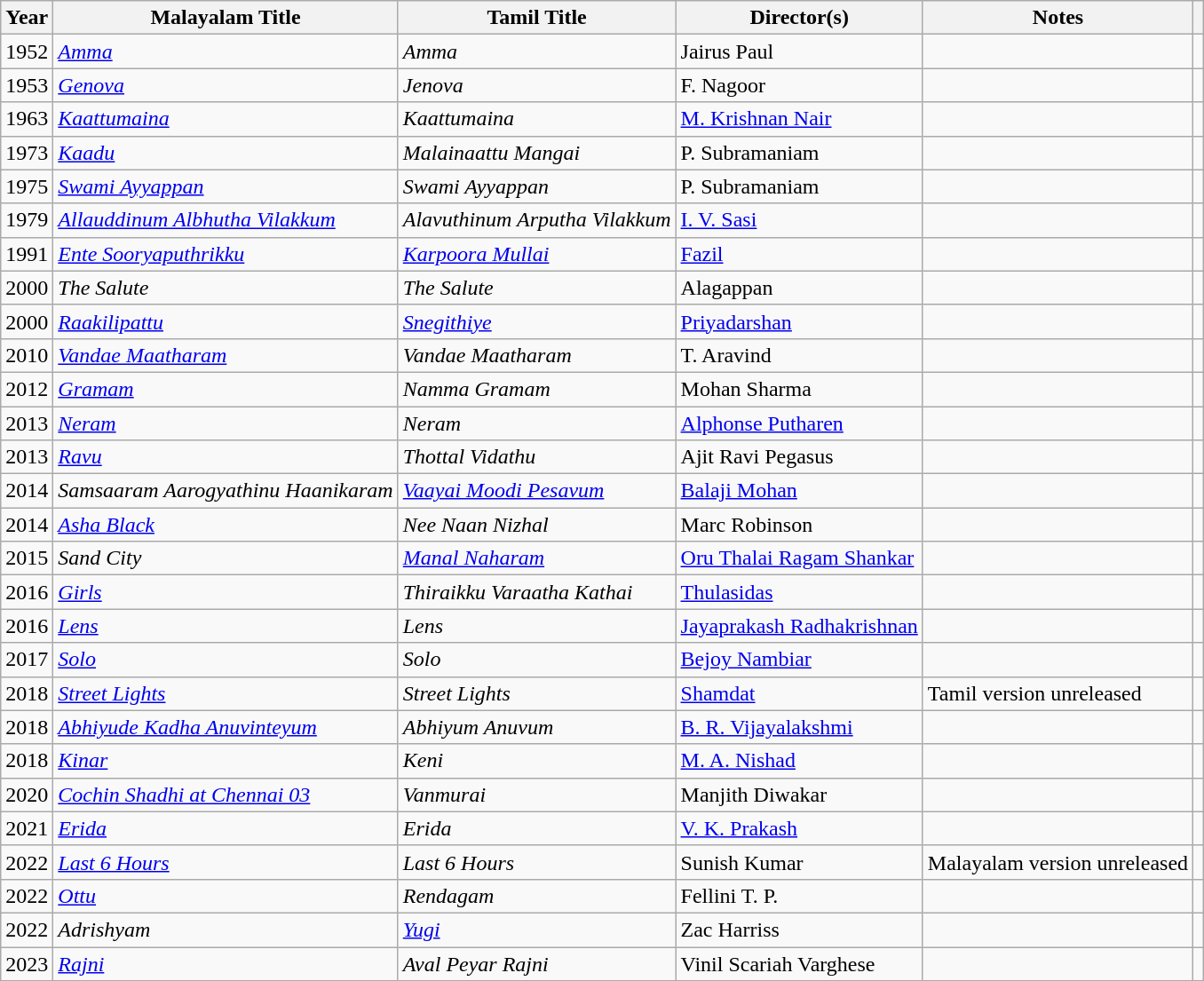<table class="wikitable sortable">
<tr>
<th>Year</th>
<th>Malayalam Title</th>
<th>Tamil Title</th>
<th>Director(s)</th>
<th>Notes</th>
<th class="unsortable"></th>
</tr>
<tr>
<td>1952</td>
<td><em><a href='#'>Amma</a></em></td>
<td><em>Amma</em></td>
<td>Jairus Paul</td>
<td></td>
<td></td>
</tr>
<tr>
<td>1953</td>
<td><em><a href='#'>Genova</a></em></td>
<td><em>Jenova</em></td>
<td>F. Nagoor</td>
<td></td>
<td></td>
</tr>
<tr>
<td>1963</td>
<td><em><a href='#'>Kaattumaina</a></em></td>
<td><em>Kaattumaina</em></td>
<td><a href='#'>M. Krishnan Nair</a></td>
<td></td>
<td></td>
</tr>
<tr>
<td>1973</td>
<td><em><a href='#'>Kaadu</a></em></td>
<td><em>Malainaattu Mangai</em></td>
<td>P. Subramaniam</td>
<td></td>
<td></td>
</tr>
<tr>
<td>1975</td>
<td><em><a href='#'>Swami Ayyappan</a></em></td>
<td><em>Swami Ayyappan</em></td>
<td>P. Subramaniam</td>
<td></td>
<td></td>
</tr>
<tr>
<td>1979</td>
<td><em><a href='#'>Allauddinum Albhutha Vilakkum</a></em></td>
<td><em>Alavuthinum Arputha Vilakkum</em></td>
<td><a href='#'>I. V. Sasi</a></td>
<td></td>
<td></td>
</tr>
<tr>
<td>1991</td>
<td><em><a href='#'>Ente Sooryaputhrikku</a></em></td>
<td><em><a href='#'>Karpoora Mullai</a></em></td>
<td><a href='#'>Fazil</a></td>
<td></td>
<td></td>
</tr>
<tr>
<td>2000</td>
<td><em>The Salute</em></td>
<td><em>The Salute</em></td>
<td>Alagappan</td>
<td></td>
<td style="text-align:center;"></td>
</tr>
<tr>
<td>2000</td>
<td><em><a href='#'>Raakilipattu</a></em></td>
<td><em><a href='#'>Snegithiye</a></em></td>
<td><a href='#'>Priyadarshan</a></td>
<td></td>
<td></td>
</tr>
<tr>
<td>2010</td>
<td><em><a href='#'>Vandae Maatharam</a></em></td>
<td><em>Vandae Maatharam</em></td>
<td>T. Aravind</td>
<td></td>
<td></td>
</tr>
<tr>
<td>2012</td>
<td><em><a href='#'>Gramam</a></em></td>
<td><em>Namma Gramam</em></td>
<td>Mohan Sharma</td>
<td></td>
<td></td>
</tr>
<tr>
<td>2013</td>
<td><em><a href='#'>Neram</a></em></td>
<td><em>Neram</em></td>
<td><a href='#'>Alphonse Putharen</a></td>
<td></td>
<td></td>
</tr>
<tr>
<td>2013</td>
<td><em><a href='#'>Ravu</a></em></td>
<td><em>Thottal Vidathu</em></td>
<td>Ajit Ravi Pegasus</td>
<td></td>
<td></td>
</tr>
<tr>
<td>2014</td>
<td><em>Samsaaram Aarogyathinu Haanikaram</em></td>
<td><em><a href='#'>Vaayai Moodi Pesavum</a></em></td>
<td><a href='#'>Balaji Mohan</a></td>
<td></td>
<td style="text-align:center;"></td>
</tr>
<tr>
<td>2014</td>
<td><em><a href='#'>Asha Black</a></em></td>
<td><em>Nee Naan Nizhal</em></td>
<td>Marc Robinson</td>
<td></td>
<td></td>
</tr>
<tr>
<td>2015</td>
<td><em>Sand City</em></td>
<td><em><a href='#'>Manal Naharam</a></em></td>
<td><a href='#'>Oru Thalai Ragam Shankar</a></td>
<td></td>
<td></td>
</tr>
<tr>
<td>2016</td>
<td><em><a href='#'>Girls</a></em></td>
<td><em>Thiraikku Varaatha Kathai</em></td>
<td><a href='#'>Thulasidas</a></td>
<td></td>
<td></td>
</tr>
<tr>
<td>2016</td>
<td><em><a href='#'>Lens</a></em></td>
<td><em>Lens</em></td>
<td><a href='#'>Jayaprakash Radhakrishnan</a></td>
<td></td>
<td></td>
</tr>
<tr>
<td>2017</td>
<td><em><a href='#'>Solo</a></em></td>
<td><em>Solo</em></td>
<td><a href='#'>Bejoy Nambiar</a></td>
<td></td>
<td></td>
</tr>
<tr>
<td>2018</td>
<td><em><a href='#'>Street Lights</a></em></td>
<td><em>Street Lights</em></td>
<td><a href='#'>Shamdat</a></td>
<td>Tamil version unreleased</td>
<td></td>
</tr>
<tr>
<td>2018</td>
<td><em><a href='#'>Abhiyude Kadha Anuvinteyum</a></em></td>
<td><em>Abhiyum Anuvum</em></td>
<td><a href='#'>B. R. Vijayalakshmi</a></td>
<td></td>
<td></td>
</tr>
<tr>
<td>2018</td>
<td><em><a href='#'>Kinar</a></em></td>
<td><em>Keni</em></td>
<td><a href='#'>M. A. Nishad</a></td>
<td></td>
<td></td>
</tr>
<tr>
<td>2020</td>
<td><em><a href='#'>Cochin Shadhi at Chennai 03</a></em></td>
<td><em>Vanmurai</em></td>
<td>Manjith Diwakar</td>
<td></td>
<td></td>
</tr>
<tr>
<td>2021</td>
<td><em><a href='#'>Erida</a></em></td>
<td><em>Erida</em></td>
<td><a href='#'>V. K. Prakash</a></td>
<td></td>
<td></td>
</tr>
<tr>
<td>2022</td>
<td><em><a href='#'>Last 6 Hours</a></em></td>
<td><em>Last 6 Hours</em></td>
<td>Sunish Kumar</td>
<td>Malayalam version unreleased</td>
<td></td>
</tr>
<tr>
<td>2022</td>
<td><em><a href='#'>Ottu</a></em></td>
<td><em>Rendagam</em></td>
<td>Fellini T. P.</td>
<td></td>
<td></td>
</tr>
<tr>
<td>2022</td>
<td><em>Adrishyam</em></td>
<td><em><a href='#'>Yugi</a></em></td>
<td>Zac Harriss</td>
<td></td>
<td style="text-align:center;"></td>
</tr>
<tr>
<td>2023</td>
<td><em><a href='#'>Rajni</a></em></td>
<td><em>Aval Peyar Rajni</em></td>
<td>Vinil Scariah Varghese</td>
<td></td>
<td></td>
</tr>
</table>
